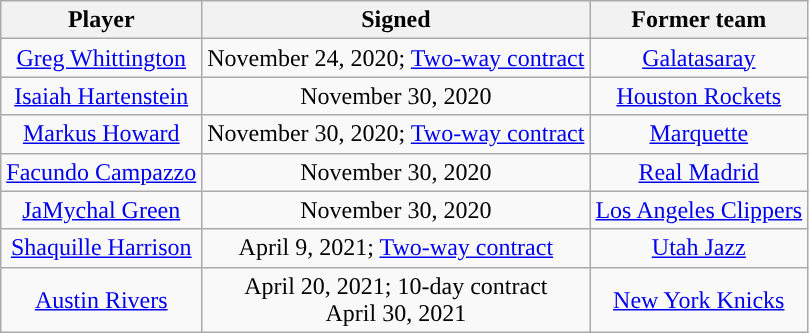<table class="wikitable sortable sortable" style="text-align: center">
<tr>
<th>Player</th>
<th>Signed</th>
<th>Former team</th>
</tr>
<tr>
<td><a href='#'>Greg Whittington</a></td>
<td>November 24, 2020; <a href='#'>Two-way contract</a></td>
<td> <a href='#'>Galatasaray</a></td>
</tr>
<tr>
<td><a href='#'>Isaiah Hartenstein</a></td>
<td>November 30, 2020</td>
<td><a href='#'>Houston Rockets</a></td>
</tr>
<tr>
<td><a href='#'>Markus Howard</a></td>
<td>November 30, 2020; <a href='#'>Two-way contract</a></td>
<td><a href='#'>Marquette</a></td>
</tr>
<tr>
<td><a href='#'>Facundo Campazzo</a></td>
<td>November 30, 2020</td>
<td> <a href='#'>Real Madrid</a></td>
</tr>
<tr>
<td><a href='#'>JaMychal Green</a></td>
<td>November 30, 2020</td>
<td><a href='#'>Los Angeles Clippers</a></td>
</tr>
<tr>
<td><a href='#'>Shaquille Harrison</a></td>
<td>April 9, 2021; <a href='#'>Two-way contract</a></td>
<td><a href='#'>Utah Jazz</a></td>
</tr>
<tr>
<td><a href='#'>Austin Rivers</a></td>
<td>April 20, 2021; 10-day contract<br>April 30, 2021</td>
<td><a href='#'>New York Knicks</a></td>
</tr>
</table>
